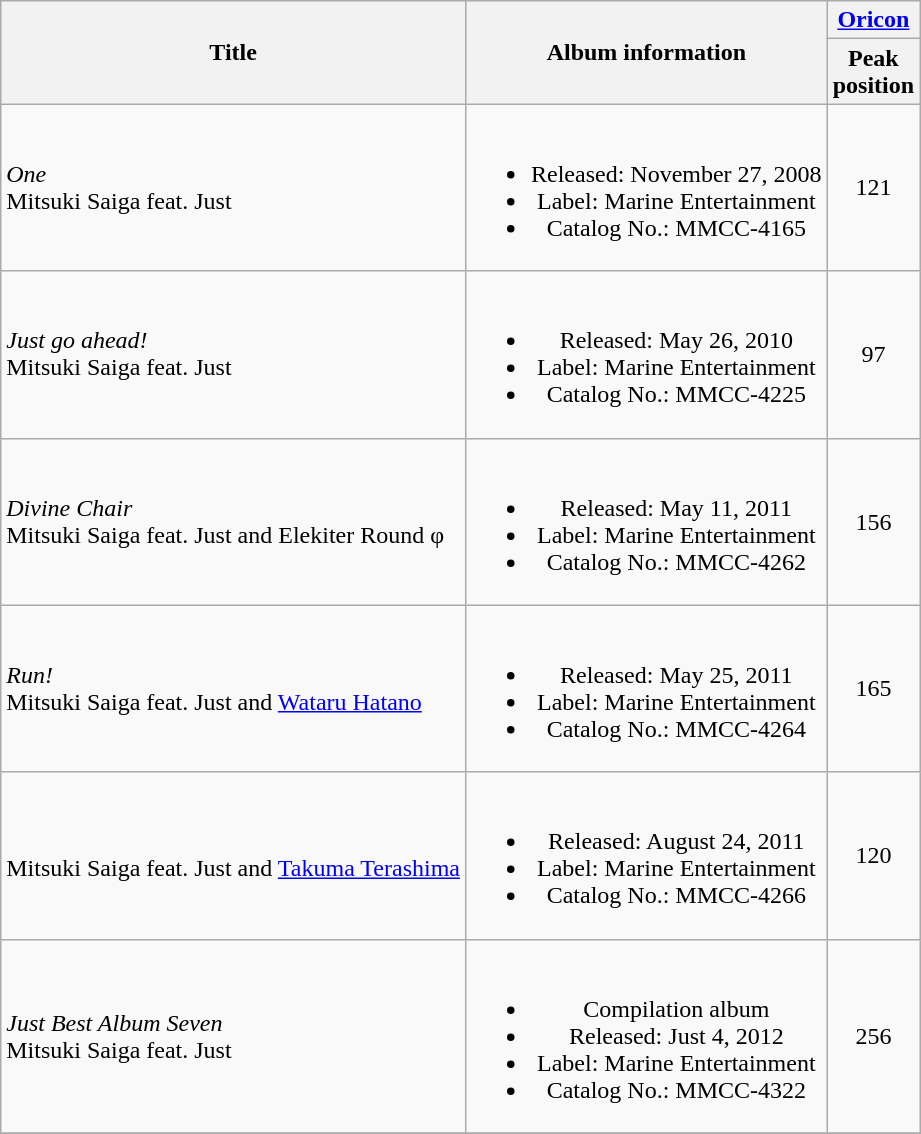<table class="wikitable plainrowheaders" style="text-align:center">
<tr>
<th rowspan=2; style=>Title</th>
<th rowspan=2;>Album information</th>
<th colspan=1; style=><a href='#'>Oricon</a></th>
</tr>
<tr>
<th style=>Peak<br>position</th>
</tr>
<tr>
<td align=left><em>One</em><br>Mitsuki Saiga feat. Just</td>
<td><br><ul><li>Released: November 27, 2008</li><li>Label: Marine Entertainment</li><li>Catalog No.: MMCC-4165</li></ul></td>
<td>121</td>
</tr>
<tr>
<td align=left><em>Just go ahead!</em><br>Mitsuki Saiga feat. Just</td>
<td><br><ul><li>Released: May 26, 2010</li><li>Label: Marine Entertainment</li><li>Catalog No.: MMCC-4225</li></ul></td>
<td>97</td>
</tr>
<tr>
<td align=left><em>Divine Chair</em><br>Mitsuki Saiga feat. Just and Elekiter Round φ</td>
<td><br><ul><li>Released: May 11, 2011</li><li>Label: Marine Entertainment</li><li>Catalog No.: MMCC-4262</li></ul></td>
<td>156</td>
</tr>
<tr>
<td align=left><em>Run!</em><br>Mitsuki Saiga feat. Just and <a href='#'>Wataru Hatano</a></td>
<td><br><ul><li>Released: May 25, 2011</li><li>Label: Marine Entertainment</li><li>Catalog No.: MMCC-4264</li></ul></td>
<td>165</td>
</tr>
<tr>
<td align=left><br>Mitsuki Saiga feat. Just and <a href='#'>Takuma Terashima</a></td>
<td><br><ul><li>Released: August 24, 2011</li><li>Label: Marine Entertainment</li><li>Catalog No.: MMCC-4266</li></ul></td>
<td>120</td>
</tr>
<tr>
<td align=left><em>Just Best Album Seven</em><br>Mitsuki Saiga feat. Just</td>
<td><br><ul><li>Compilation album</li><li>Released: Just 4, 2012</li><li>Label: Marine Entertainment</li><li>Catalog No.: MMCC-4322</li></ul></td>
<td>256</td>
</tr>
<tr>
</tr>
</table>
